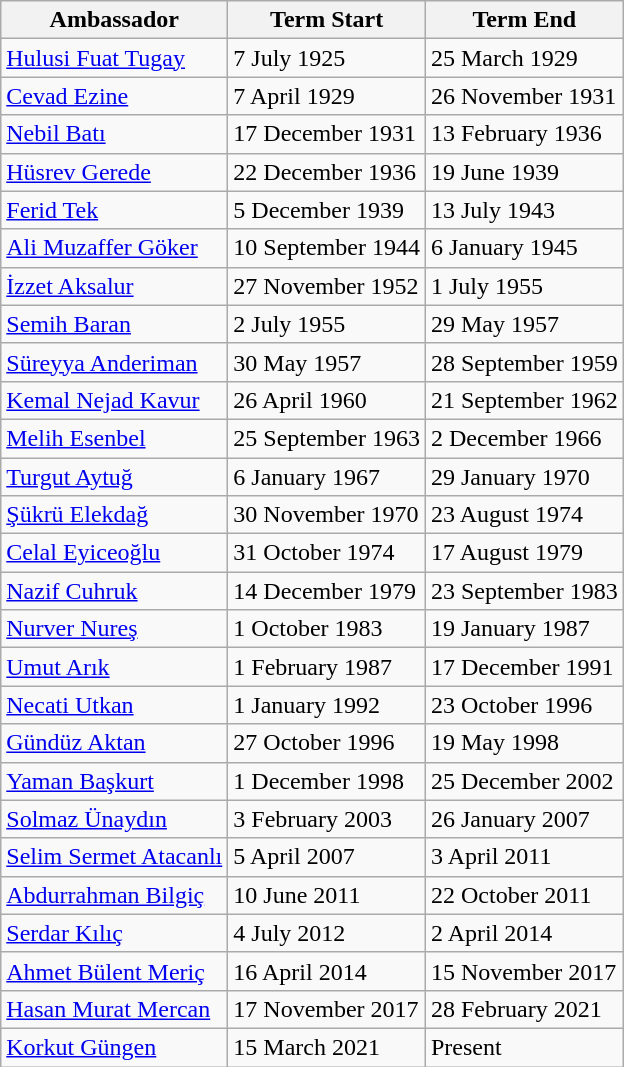<table class="wikitable">
<tr>
<th>Ambassador</th>
<th>Term Start</th>
<th>Term End</th>
</tr>
<tr>
<td><a href='#'>Hulusi Fuat Tugay</a></td>
<td>7 July 1925</td>
<td>25 March 1929</td>
</tr>
<tr>
<td><a href='#'>Cevad Ezine</a></td>
<td>7 April 1929</td>
<td>26 November 1931</td>
</tr>
<tr>
<td><a href='#'>Nebil Batı</a></td>
<td>17 December 1931</td>
<td>13 February 1936</td>
</tr>
<tr>
<td><a href='#'>Hüsrev Gerede</a></td>
<td>22 December 1936</td>
<td>19 June 1939</td>
</tr>
<tr>
<td><a href='#'>Ferid Tek</a></td>
<td>5 December 1939</td>
<td>13 July 1943</td>
</tr>
<tr>
<td><a href='#'>Ali Muzaffer Göker</a></td>
<td>10 September 1944</td>
<td>6 January 1945</td>
</tr>
<tr>
<td><a href='#'>İzzet Aksalur</a></td>
<td>27 November 1952</td>
<td>1 July 1955</td>
</tr>
<tr>
<td><a href='#'>Semih Baran</a></td>
<td>2 July 1955</td>
<td>29 May 1957</td>
</tr>
<tr>
<td><a href='#'>Süreyya Anderiman</a></td>
<td>30 May 1957</td>
<td>28 September 1959</td>
</tr>
<tr>
<td><a href='#'>Kemal Nejad Kavur</a></td>
<td>26 April 1960</td>
<td>21 September 1962</td>
</tr>
<tr>
<td><a href='#'>Melih Esenbel</a></td>
<td>25 September 1963</td>
<td>2 December 1966</td>
</tr>
<tr>
<td><a href='#'>Turgut Aytuğ</a></td>
<td>6 January 1967</td>
<td>29 January 1970</td>
</tr>
<tr>
<td><a href='#'>Şükrü Elekdağ</a></td>
<td>30 November 1970</td>
<td>23 August 1974</td>
</tr>
<tr>
<td><a href='#'>Celal Eyiceoğlu</a></td>
<td>31 October 1974</td>
<td>17 August 1979</td>
</tr>
<tr>
<td><a href='#'>Nazif Cuhruk</a></td>
<td>14 December 1979</td>
<td>23 September 1983</td>
</tr>
<tr>
<td><a href='#'>Nurver Nureş</a></td>
<td>1 October 1983</td>
<td>19 January 1987</td>
</tr>
<tr>
<td><a href='#'>Umut Arık</a></td>
<td>1 February 1987</td>
<td>17 December 1991</td>
</tr>
<tr>
<td><a href='#'>Necati Utkan</a></td>
<td>1 January 1992</td>
<td>23 October 1996</td>
</tr>
<tr>
<td><a href='#'>Gündüz Aktan</a></td>
<td>27 October 1996</td>
<td>19 May 1998</td>
</tr>
<tr>
<td><a href='#'>Yaman Başkurt</a></td>
<td>1 December 1998</td>
<td>25 December 2002</td>
</tr>
<tr>
<td><a href='#'>Solmaz Ünaydın</a></td>
<td>3 February 2003</td>
<td>26 January 2007</td>
</tr>
<tr>
<td><a href='#'>Selim Sermet Atacanlı</a></td>
<td>5 April 2007</td>
<td>3 April 2011</td>
</tr>
<tr>
<td><a href='#'>Abdurrahman Bilgiç</a></td>
<td>10 June 2011</td>
<td>22 October 2011</td>
</tr>
<tr>
<td><a href='#'>Serdar Kılıç</a></td>
<td>4 July 2012</td>
<td>2 April 2014</td>
</tr>
<tr>
<td><a href='#'>Ahmet Bülent Meriç</a></td>
<td>16 April 2014</td>
<td>15 November 2017</td>
</tr>
<tr>
<td><a href='#'>Hasan Murat Mercan</a></td>
<td>17 November 2017</td>
<td>28 February 2021</td>
</tr>
<tr>
<td><a href='#'>Korkut Güngen</a></td>
<td>15 March 2021</td>
<td>Present</td>
</tr>
</table>
